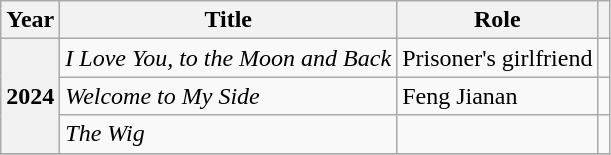<table class="wikitable sortable plainrowheaders">
<tr>
<th scope="col">Year</th>
<th scope="col">Title</th>
<th scope="col">Role</th>
<th scope="col" class="unsortable"></th>
</tr>
<tr>
<th scope="row" rowspan="3">2024</th>
<td><em>I Love You, to the Moon and Back</em></td>
<td>Prisoner's girlfriend</td>
<td></td>
</tr>
<tr>
<td><em>Welcome to My Side</em></td>
<td>Feng Jianan</td>
<td></td>
</tr>
<tr>
<td><em>The Wig</em></td>
<td></td>
<td></td>
</tr>
<tr>
</tr>
</table>
